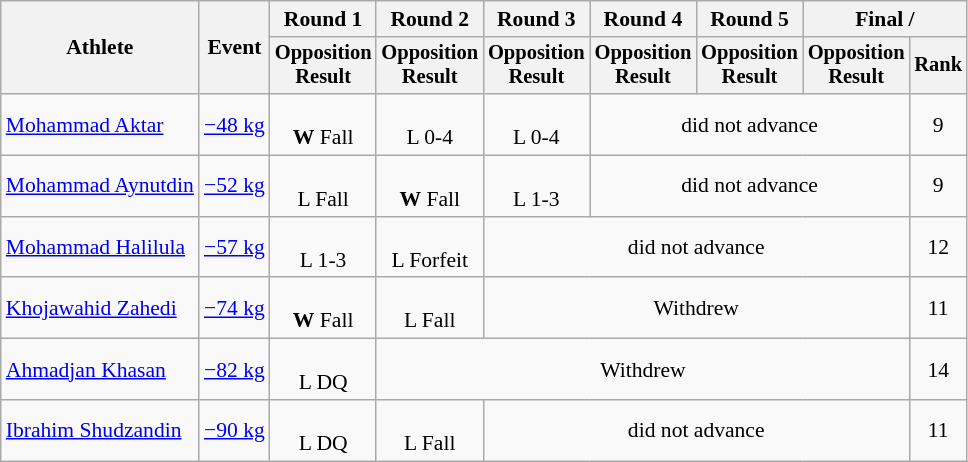<table class="wikitable" style="font-size:90%">
<tr>
<th rowspan="2">Athlete</th>
<th rowspan="2">Event</th>
<th>Round 1</th>
<th>Round 2</th>
<th>Round 3</th>
<th>Round 4</th>
<th>Round 5</th>
<th colspan=2>Final / </th>
</tr>
<tr style="font-size: 95%">
<th>Opposition<br>Result</th>
<th>Opposition<br>Result</th>
<th>Opposition<br>Result</th>
<th>Opposition<br>Result</th>
<th>Opposition<br>Result</th>
<th>Opposition<br>Result</th>
<th>Rank</th>
</tr>
<tr align=center>
<td align=left><a href='#'>Mohammad Aktar</a></td>
<td align=left><a href='#'>−48 kg</a></td>
<td><br> <strong>W</strong> Fall</td>
<td><br> L 0-4</td>
<td><br> L 0-4</td>
<td colspan=3>did not advance</td>
<td>9</td>
</tr>
<tr align=center>
<td align=left><a href='#'>Mohammad Aynutdin</a></td>
<td align=left><a href='#'>−52 kg</a></td>
<td><br> L Fall</td>
<td><br> <strong>W</strong> Fall</td>
<td><br> L 1-3</td>
<td colspan=3>did not advance</td>
<td>9</td>
</tr>
<tr align=center>
<td align=left><a href='#'>Mohammad Halilula</a></td>
<td align=left><a href='#'>−57 kg</a></td>
<td><br> L 1-3</td>
<td><br> L Forfeit</td>
<td colspan=4>did not advance</td>
<td>12</td>
</tr>
<tr align=center>
<td align=left><a href='#'>Khojawahid Zahedi</a></td>
<td align=left><a href='#'>−74 kg</a></td>
<td><br> <strong>W</strong> Fall</td>
<td><br> L Fall</td>
<td colspan=4>Withdrew</td>
<td>11</td>
</tr>
<tr align=center>
<td align=left><a href='#'>Ahmadjan Khasan</a></td>
<td align=left><a href='#'>−82 kg</a></td>
<td><br> L DQ</td>
<td colspan=5>Withdrew</td>
<td>14</td>
</tr>
<tr align=center>
<td align=left><a href='#'>Ibrahim Shudzandin</a></td>
<td align=left><a href='#'>−90 kg</a></td>
<td><br> L DQ</td>
<td><br> L Fall</td>
<td colspan=4>did not advance</td>
<td>11</td>
</tr>
</table>
